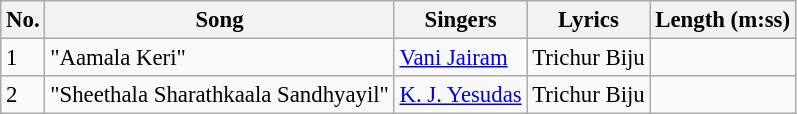<table class="wikitable" style="font-size:95%;">
<tr>
<th>No.</th>
<th>Song</th>
<th>Singers</th>
<th>Lyrics</th>
<th>Length (m:ss)</th>
</tr>
<tr>
<td>1</td>
<td>"Aamala Keri"</td>
<td><a href='#'>Vani Jairam</a></td>
<td>Trichur Biju</td>
<td></td>
</tr>
<tr>
<td>2</td>
<td>"Sheethala Sharathkaala Sandhyayil"</td>
<td><a href='#'>K. J. Yesudas</a></td>
<td>Trichur Biju</td>
<td></td>
</tr>
</table>
